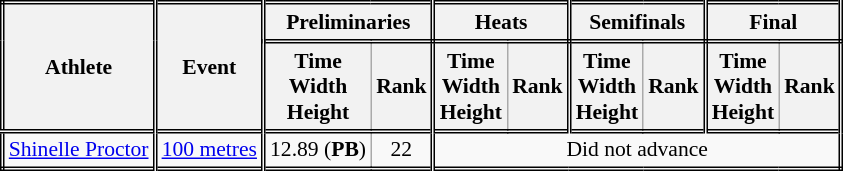<table class=wikitable style="font-size:90%; border: double;">
<tr>
<th rowspan="2" style="border-right:double">Athlete</th>
<th rowspan="2" style="border-right:double">Event</th>
<th colspan="2" style="border-right:double; border-bottom:double;">Preliminaries</th>
<th colspan="2" style="border-right:double; border-bottom:double;">Heats</th>
<th colspan="2" style="border-right:double; border-bottom:double;">Semifinals</th>
<th colspan="2" style="border-right:double; border-bottom:double;">Final</th>
</tr>
<tr>
<th>Time<br>Width<br>Height</th>
<th style="border-right:double">Rank</th>
<th>Time<br>Width<br>Height</th>
<th style="border-right:double">Rank</th>
<th>Time<br>Width<br>Height</th>
<th style="border-right:double">Rank</th>
<th>Time<br>Width<br>Height</th>
<th style="border-right:double">Rank</th>
</tr>
<tr style="border-top: double;">
<td style="border-right:double"><a href='#'>Shinelle Proctor</a></td>
<td style="border-right:double"><a href='#'>100 metres</a></td>
<td align=center>12.89  (<strong>PB</strong>)</td>
<td style="border-right:double" align=center>22</td>
<td colspan="6" align=center>Did not advance</td>
</tr>
</table>
